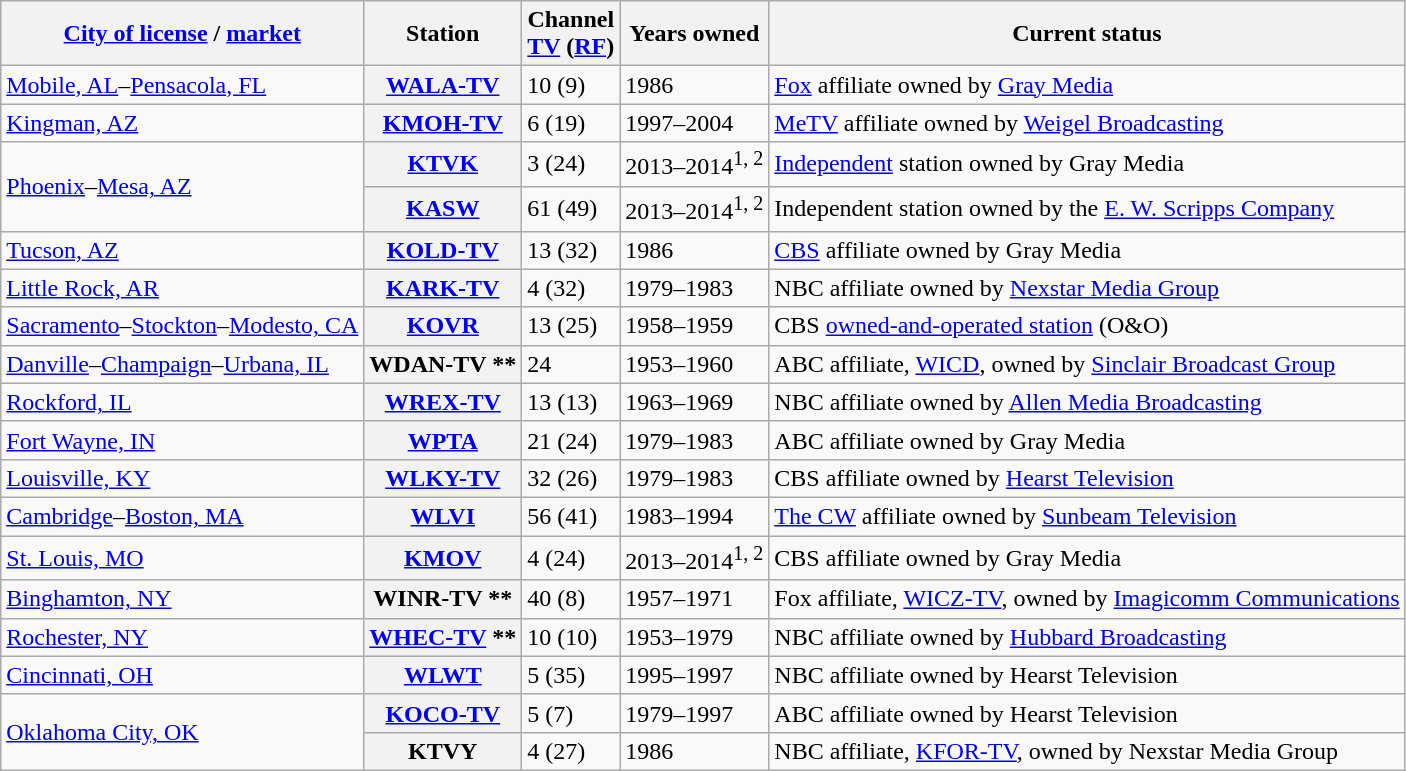<table class="wikitable sortable">
<tr>
<th><a href='#'>City of license</a> / <a href='#'>market</a></th>
<th>Station</th>
<th>Channel<br><a href='#'>TV</a> (<a href='#'>RF</a>)</th>
<th>Years owned</th>
<th>Current status</th>
</tr>
<tr>
<td><a href='#'>Mobile, AL</a>–<a href='#'>Pensacola, FL</a></td>
<th><a href='#'>WALA-TV</a></th>
<td>10 (9)</td>
<td>1986</td>
<td><a href='#'>Fox</a> affiliate owned by <a href='#'>Gray Media</a></td>
</tr>
<tr>
<td><a href='#'>Kingman, AZ</a></td>
<th><a href='#'>KMOH-TV</a></th>
<td>6 (19)</td>
<td>1997–2004</td>
<td><a href='#'>MeTV</a> affiliate owned by <a href='#'>Weigel Broadcasting</a></td>
</tr>
<tr>
<td rowspan="2"><a href='#'>Phoenix</a>–<a href='#'>Mesa, AZ</a></td>
<th><a href='#'>KTVK</a></th>
<td>3 (24)</td>
<td>2013–2014<sup>1, 2</sup></td>
<td><a href='#'>Independent</a> station owned by Gray Media</td>
</tr>
<tr>
<th><a href='#'>KASW</a></th>
<td>61 (49)</td>
<td>2013–2014<sup>1, 2</sup></td>
<td>Independent station owned by the <a href='#'>E. W. Scripps Company</a></td>
</tr>
<tr>
<td><a href='#'>Tucson, AZ</a></td>
<th><a href='#'>KOLD-TV</a></th>
<td>13 (32)</td>
<td>1986</td>
<td><a href='#'>CBS</a> affiliate owned by Gray Media</td>
</tr>
<tr>
<td><a href='#'>Little Rock, AR</a></td>
<th><a href='#'>KARK-TV</a></th>
<td>4 (32)</td>
<td>1979–1983</td>
<td>NBC affiliate owned by <a href='#'>Nexstar Media Group</a></td>
</tr>
<tr>
<td><a href='#'>Sacramento</a>–<a href='#'>Stockton</a>–<a href='#'>Modesto, CA</a></td>
<th><a href='#'>KOVR</a></th>
<td>13 (25)</td>
<td>1958–1959</td>
<td>CBS <a href='#'>owned-and-operated station</a> (O&O)</td>
</tr>
<tr>
<td><a href='#'>Danville</a>–<a href='#'>Champaign</a>–<a href='#'>Urbana, IL</a></td>
<th>WDAN-TV **</th>
<td>24</td>
<td>1953–1960</td>
<td>ABC affiliate, <a href='#'>WICD</a>, owned by <a href='#'>Sinclair Broadcast Group</a></td>
</tr>
<tr>
<td><a href='#'>Rockford, IL</a></td>
<th><a href='#'>WREX-TV</a></th>
<td>13 (13)</td>
<td>1963–1969</td>
<td>NBC affiliate owned by <a href='#'>Allen Media Broadcasting</a></td>
</tr>
<tr>
<td><a href='#'>Fort Wayne, IN</a></td>
<th><a href='#'>WPTA</a></th>
<td>21 (24)</td>
<td>1979–1983</td>
<td>ABC affiliate owned by Gray Media</td>
</tr>
<tr>
<td><a href='#'>Louisville, KY</a></td>
<th><a href='#'>WLKY-TV</a></th>
<td>32 (26)</td>
<td>1979–1983</td>
<td>CBS affiliate owned by <a href='#'>Hearst Television</a></td>
</tr>
<tr>
<td><a href='#'>Cambridge</a>–<a href='#'>Boston, MA</a></td>
<th><a href='#'>WLVI</a></th>
<td>56 (41)</td>
<td>1983–1994</td>
<td><a href='#'>The CW</a> affiliate owned by <a href='#'>Sunbeam Television</a></td>
</tr>
<tr>
<td><a href='#'>St. Louis, MO</a></td>
<th><a href='#'>KMOV</a></th>
<td>4 (24)</td>
<td>2013–2014<sup>1, 2</sup></td>
<td>CBS affiliate owned by Gray Media</td>
</tr>
<tr>
<td><a href='#'>Binghamton, NY</a></td>
<th>WINR-TV **</th>
<td>40 (8)</td>
<td>1957–1971</td>
<td>Fox affiliate, <a href='#'>WICZ-TV</a>, owned by <a href='#'>Imagicomm Communications</a></td>
</tr>
<tr>
<td><a href='#'>Rochester, NY</a></td>
<th><a href='#'>WHEC-TV</a> **</th>
<td>10 (10)</td>
<td>1953–1979</td>
<td>NBC affiliate owned by <a href='#'>Hubbard Broadcasting</a></td>
</tr>
<tr>
<td><a href='#'>Cincinnati, OH</a></td>
<th><a href='#'>WLWT</a></th>
<td>5 (35)</td>
<td>1995–1997</td>
<td>NBC affiliate owned by Hearst Television</td>
</tr>
<tr>
<td rowspan="2"><a href='#'>Oklahoma City, OK</a></td>
<th><a href='#'>KOCO-TV</a></th>
<td>5 (7)</td>
<td>1979–1997</td>
<td>ABC affiliate owned by Hearst Television</td>
</tr>
<tr>
<th>KTVY</th>
<td>4 (27)</td>
<td>1986</td>
<td>NBC affiliate, <a href='#'>KFOR-TV</a>, owned by Nexstar Media Group</td>
</tr>
</table>
